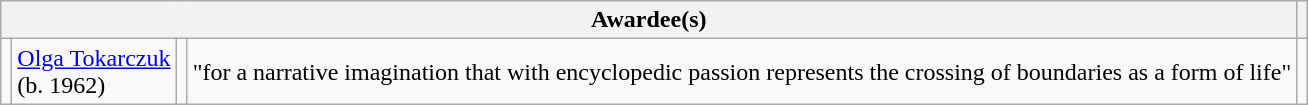<table class="wikitable">
<tr>
<th colspan="4">Awardee(s)</th>
<th></th>
</tr>
<tr>
<td></td>
<td><a href='#'>Olga Tokarczuk</a><br>(b. 1962)</td>
<td></td>
<td>"for a narrative imagination that with encyclopedic passion represents the crossing of boundaries as a form of life"</td>
<td></td>
</tr>
</table>
